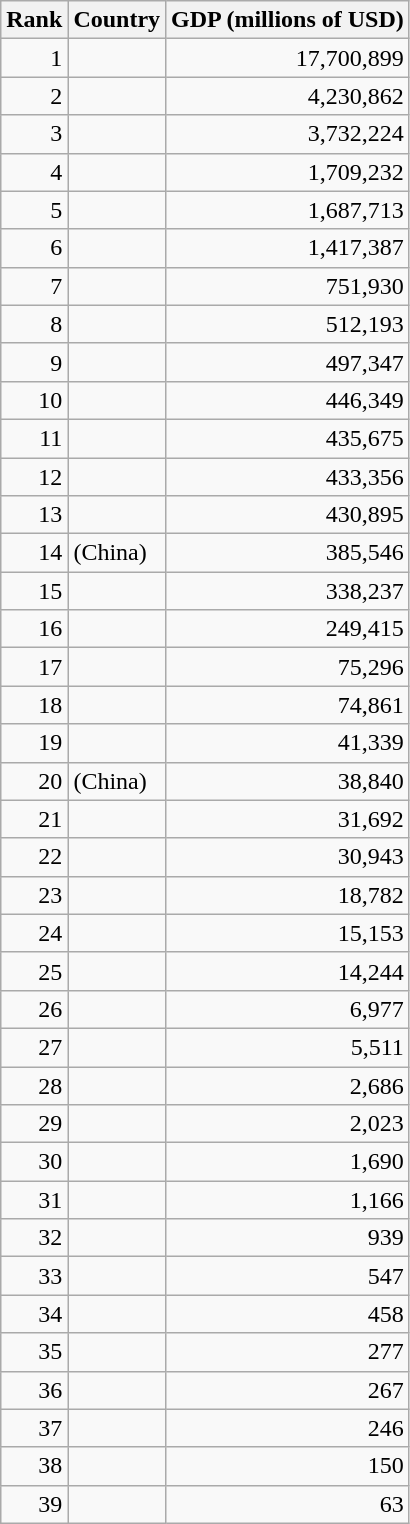<table class="wikitable sortable" style="text-align:right">
<tr>
<th style="width:2em;">Rank</th>
<th>Country</th>
<th>GDP (millions of USD)</th>
</tr>
<tr>
<td>1</td>
<td style="text-align:left;"></td>
<td>17,700,899</td>
</tr>
<tr>
<td>2</td>
<td style="text-align:left;"></td>
<td>4,230,862</td>
</tr>
<tr>
<td>3</td>
<td style="text-align:left;"></td>
<td>3,732,224</td>
</tr>
<tr>
<td>4</td>
<td style="text-align:left;"></td>
<td>1,709,232</td>
</tr>
<tr>
<td>5</td>
<td style="text-align:left;"></td>
<td>1,687,713</td>
</tr>
<tr>
<td>6</td>
<td style="text-align:left;"></td>
<td>1,417,387</td>
</tr>
<tr>
<td>7</td>
<td style="text-align:left;"></td>
<td>751,930</td>
</tr>
<tr>
<td>8</td>
<td style="text-align:left;"></td>
<td>512,193</td>
</tr>
<tr>
<td>9</td>
<td style="text-align:left;"></td>
<td>497,347</td>
</tr>
<tr>
<td>10</td>
<td style="text-align:left;"></td>
<td>446,349</td>
</tr>
<tr>
<td>11</td>
<td style="text-align:left;"></td>
<td>435,675</td>
</tr>
<tr>
<td>12</td>
<td style="text-align:left;"></td>
<td>433,356</td>
</tr>
<tr>
<td>13</td>
<td style="text-align:left;"></td>
<td>430,895</td>
</tr>
<tr>
<td>14</td>
<td style="text-align:left;"><em></em> (China)</td>
<td>385,546</td>
</tr>
<tr>
<td>15</td>
<td style="text-align:left;"></td>
<td>338,237</td>
</tr>
<tr>
<td>16</td>
<td style="text-align:left;"></td>
<td>249,415</td>
</tr>
<tr>
<td>17</td>
<td style="text-align:left;"></td>
<td>75,296</td>
</tr>
<tr>
<td>18</td>
<td style="text-align:left;"></td>
<td>74,861</td>
</tr>
<tr>
<td>19</td>
<td style="text-align:left;"></td>
<td>41,339</td>
</tr>
<tr>
<td>20</td>
<td style="text-align:left;"><em></em> (China)</td>
<td>38,840</td>
</tr>
<tr>
<td>21</td>
<td style="text-align:left;"></td>
<td>31,692</td>
</tr>
<tr>
<td>22</td>
<td style="text-align:left;"></td>
<td>30,943</td>
</tr>
<tr>
<td>23</td>
<td style="text-align:left;"></td>
<td>18,782</td>
</tr>
<tr>
<td>24</td>
<td style="text-align:left;"></td>
<td>15,153</td>
</tr>
<tr>
<td>25</td>
<td style="text-align:left;"></td>
<td>14,244</td>
</tr>
<tr>
<td>26</td>
<td style="text-align:left;"></td>
<td>6,977</td>
</tr>
<tr>
<td>27</td>
<td style="text-align:left;"></td>
<td>5,511</td>
</tr>
<tr>
<td>28</td>
<td style="text-align:left;"></td>
<td>2,686</td>
</tr>
<tr>
<td>29</td>
<td style="text-align:left;"></td>
<td>2,023</td>
</tr>
<tr>
<td>30</td>
<td style="text-align:left;"></td>
<td>1,690</td>
</tr>
<tr>
<td>31</td>
<td style="text-align:left;"></td>
<td>1,166</td>
</tr>
<tr>
<td>32</td>
<td style="text-align:left;"></td>
<td>939</td>
</tr>
<tr>
<td>33</td>
<td style="text-align:left;"></td>
<td>547</td>
</tr>
<tr>
<td>34</td>
<td style="text-align:left;"></td>
<td>458</td>
</tr>
<tr>
<td>35</td>
<td style="text-align:left;"></td>
<td>277</td>
</tr>
<tr>
<td>36</td>
<td style="text-align:left;"></td>
<td>267</td>
</tr>
<tr>
<td>37</td>
<td style="text-align:left;"></td>
<td>246</td>
</tr>
<tr>
<td>38</td>
<td style="text-align:left;"></td>
<td>150</td>
</tr>
<tr>
<td>39</td>
<td style="text-align:left;"></td>
<td>63</td>
</tr>
</table>
